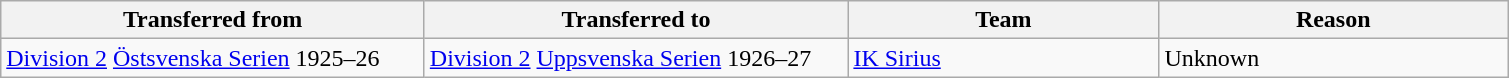<table class="wikitable" style="text-align: left;">
<tr>
<th style="width: 275px;">Transferred from</th>
<th style="width: 275px;">Transferred to</th>
<th style="width: 200px;">Team</th>
<th style="width: 225px;">Reason</th>
</tr>
<tr>
<td><a href='#'>Division 2</a> <a href='#'>Östsvenska Serien</a> 1925–26</td>
<td><a href='#'>Division 2</a> <a href='#'>Uppsvenska Serien</a> 1926–27</td>
<td><a href='#'>IK Sirius</a></td>
<td>Unknown</td>
</tr>
</table>
